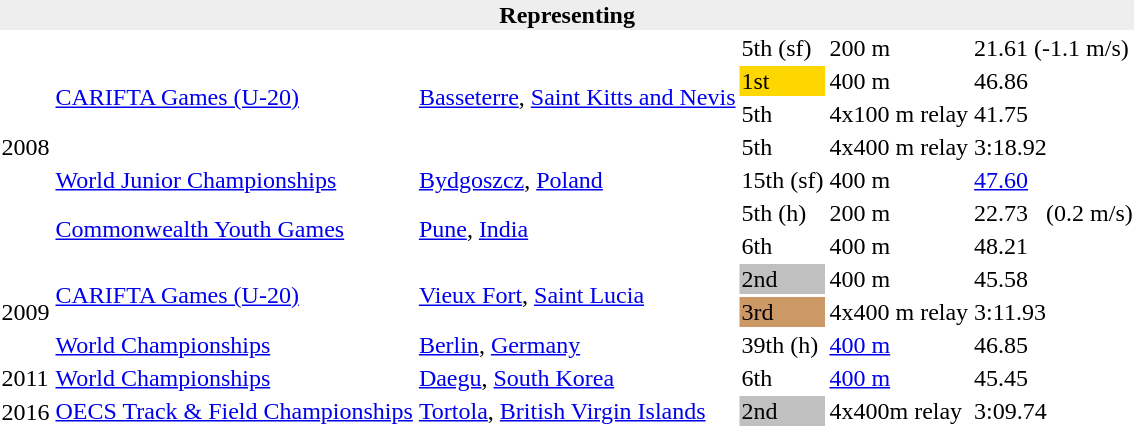<table>
<tr>
<th bgcolor="#eeeeee" colspan="6">Representing </th>
</tr>
<tr>
<td rowspan = "7">2008</td>
<td rowspan = "4"><a href='#'>CARIFTA Games (U-20)</a></td>
<td rowspan = "4"><a href='#'>Basseterre</a>, <a href='#'>Saint Kitts and Nevis</a></td>
<td>5th (sf)</td>
<td>200 m</td>
<td>21.61 (-1.1 m/s)</td>
</tr>
<tr>
<td bgcolor=gold>1st</td>
<td>400 m</td>
<td>46.86</td>
</tr>
<tr>
<td>5th</td>
<td>4x100 m relay</td>
<td>41.75</td>
</tr>
<tr>
<td>5th</td>
<td>4x400 m relay</td>
<td>3:18.92</td>
</tr>
<tr>
<td><a href='#'>World Junior Championships</a></td>
<td><a href='#'>Bydgoszcz</a>, <a href='#'>Poland</a></td>
<td>15th (sf)</td>
<td>400 m</td>
<td><a href='#'>47.60</a></td>
</tr>
<tr>
<td rowspan = "2"><a href='#'>Commonwealth Youth Games</a></td>
<td rowspan = "2"><a href='#'>Pune</a>, <a href='#'>India</a></td>
<td>5th (h)</td>
<td>200 m</td>
<td>22.73    (0.2 m/s)</td>
</tr>
<tr>
<td>6th</td>
<td>400 m</td>
<td>48.21</td>
</tr>
<tr>
<td rowspan = "3">2009</td>
<td rowspan = "2"><a href='#'>CARIFTA Games (U-20)</a></td>
<td rowspan = "2"><a href='#'>Vieux Fort</a>, <a href='#'>Saint Lucia</a></td>
<td bgcolor=silver>2nd</td>
<td>400 m</td>
<td>45.58</td>
</tr>
<tr>
<td bgcolor=cc9966>3rd</td>
<td>4x400 m relay</td>
<td>3:11.93</td>
</tr>
<tr>
<td><a href='#'>World Championships</a></td>
<td><a href='#'>Berlin</a>, <a href='#'>Germany</a></td>
<td>39th (h)</td>
<td><a href='#'>400 m</a></td>
<td>46.85</td>
</tr>
<tr>
<td rowspan=1>2011</td>
<td><a href='#'>World Championships</a></td>
<td><a href='#'>Daegu</a>, <a href='#'>South Korea</a></td>
<td>6th</td>
<td><a href='#'>400 m</a></td>
<td>45.45</td>
</tr>
<tr>
<td rowspan=3>2016</td>
<td><a href='#'>OECS Track & Field Championships</a></td>
<td><a href='#'>Tortola</a>, <a href='#'>British Virgin Islands</a></td>
<td bgcolor="SILVER">2nd</td>
<td>4x400m relay</td>
<td>3:09.74</td>
</tr>
<tr>
</tr>
</table>
